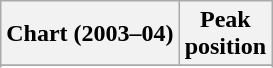<table class="wikitable sortable">
<tr>
<th align="left">Chart (2003–04)</th>
<th align="center">Peak<br>position</th>
</tr>
<tr>
</tr>
<tr>
</tr>
<tr>
</tr>
<tr>
</tr>
<tr>
</tr>
<tr>
</tr>
<tr>
</tr>
<tr>
</tr>
<tr>
</tr>
<tr>
</tr>
</table>
